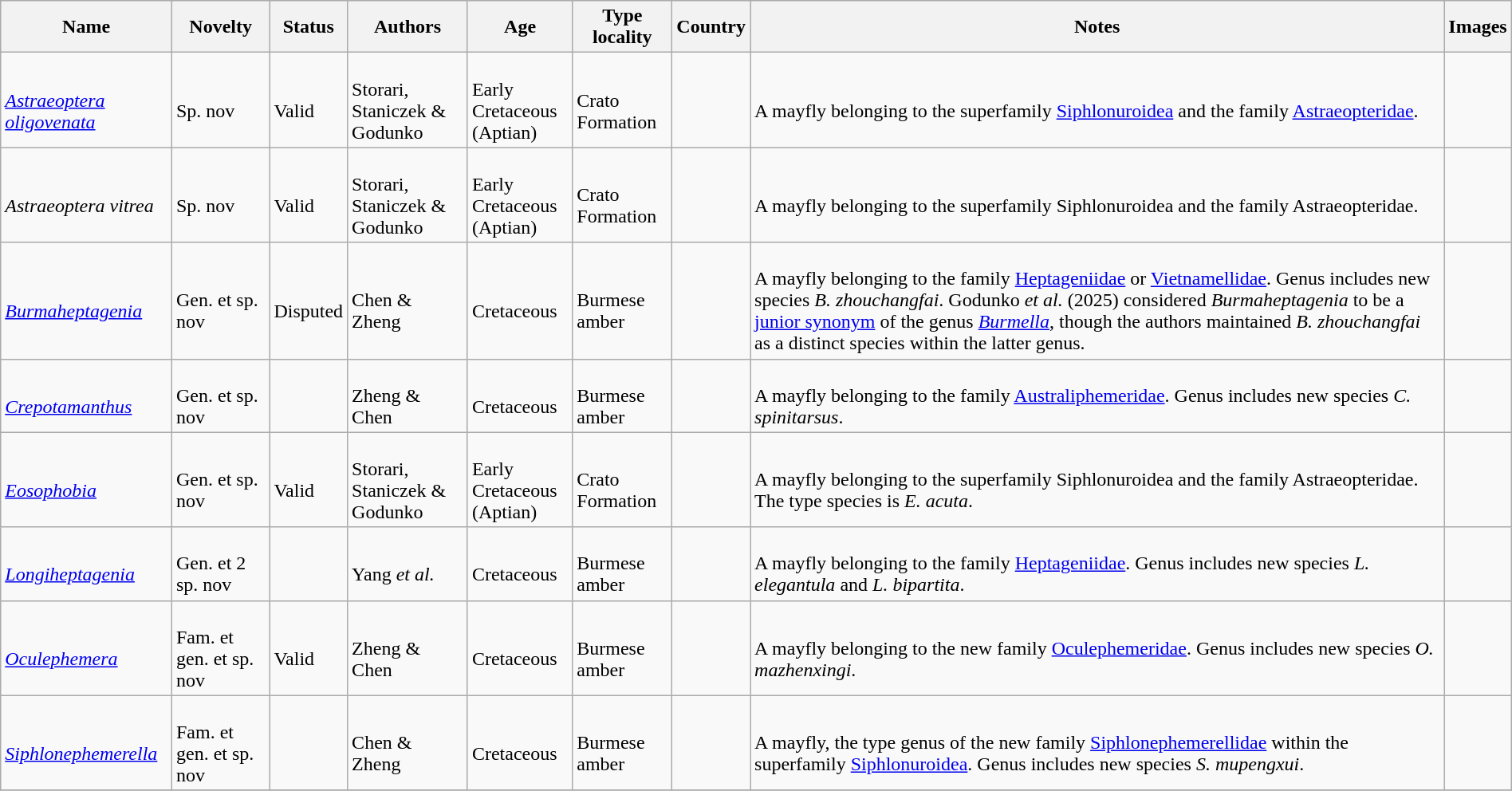<table class="wikitable sortable" align="center" width="100%">
<tr>
<th>Name</th>
<th>Novelty</th>
<th>Status</th>
<th>Authors</th>
<th>Age</th>
<th>Type locality</th>
<th>Country</th>
<th>Notes</th>
<th>Images</th>
</tr>
<tr>
<td><br><em><a href='#'>Astraeoptera oligovenata</a></em></td>
<td><br>Sp. nov</td>
<td><br>Valid</td>
<td><br>Storari, Staniczek & Godunko</td>
<td><br>Early Cretaceous<br> (Aptian)</td>
<td><br>Crato Formation</td>
<td><br></td>
<td><br>A mayfly belonging to the superfamily <a href='#'>Siphlonuroidea</a> and the family <a href='#'>Astraeopteridae</a>.</td>
<td></td>
</tr>
<tr>
<td><br><em>Astraeoptera vitrea</em></td>
<td><br>Sp. nov</td>
<td><br>Valid</td>
<td><br>Storari, Staniczek & Godunko</td>
<td><br>Early Cretaceous<br> (Aptian)</td>
<td><br>Crato Formation</td>
<td><br></td>
<td><br>A mayfly belonging to the superfamily Siphlonuroidea and the family Astraeopteridae.</td>
<td></td>
</tr>
<tr>
<td><br><em><a href='#'>Burmaheptagenia</a></em></td>
<td><br>Gen. et sp. nov</td>
<td><br>Disputed</td>
<td><br>Chen & Zheng</td>
<td><br>Cretaceous</td>
<td><br>Burmese amber</td>
<td><br></td>
<td><br>A mayfly belonging to the family <a href='#'>Heptageniidae</a> or <a href='#'>Vietnamellidae</a>. Genus includes new species <em>B. zhouchangfai</em>. Godunko <em>et al.</em> (2025) considered <em>Burmaheptagenia</em> to be a <a href='#'>junior synonym</a> of the genus <em><a href='#'>Burmella</a></em>, though the authors maintained <em>B. zhouchangfai</em> as a distinct species within the latter genus.</td>
<td></td>
</tr>
<tr>
<td><br><em><a href='#'>Crepotamanthus</a></em></td>
<td><br>Gen. et sp. nov</td>
<td></td>
<td><br>Zheng & Chen</td>
<td><br>Cretaceous</td>
<td><br>Burmese amber</td>
<td><br></td>
<td><br>A mayfly belonging to the family <a href='#'>Australiphemeridae</a>. Genus includes new species <em>C. spinitarsus</em>.</td>
<td></td>
</tr>
<tr>
<td><br><em><a href='#'>Eosophobia</a></em></td>
<td><br>Gen. et sp. nov</td>
<td><br>Valid</td>
<td><br>Storari, Staniczek & Godunko</td>
<td><br>Early Cretaceous <br>(Aptian)</td>
<td><br>Crato Formation</td>
<td><br></td>
<td><br>A mayfly belonging to the superfamily Siphlonuroidea and the family Astraeopteridae. The type species is <em>E. acuta</em>.</td>
<td></td>
</tr>
<tr>
<td><br><em><a href='#'>Longiheptagenia</a></em></td>
<td><br>Gen. et 2 sp. nov</td>
<td></td>
<td><br>Yang <em>et al.</em></td>
<td><br>Cretaceous</td>
<td><br>Burmese amber</td>
<td><br></td>
<td><br>A mayfly belonging to the family <a href='#'>Heptageniidae</a>. Genus includes new species <em>L. elegantula</em> and <em>L. bipartita</em>.</td>
<td></td>
</tr>
<tr>
<td><br><em><a href='#'>Oculephemera</a></em></td>
<td><br>Fam. et gen. et sp. nov</td>
<td><br>Valid</td>
<td><br>Zheng & Chen</td>
<td><br>Cretaceous</td>
<td><br>Burmese amber</td>
<td><br></td>
<td><br>A mayfly belonging to the new family <a href='#'>Oculephemeridae</a>. Genus includes new species <em>O. mazhenxingi</em>.</td>
<td></td>
</tr>
<tr>
<td><br><em><a href='#'>Siphlonephemerella</a></em></td>
<td><br>Fam. et gen. et sp. nov</td>
<td></td>
<td><br>Chen & Zheng</td>
<td><br>Cretaceous</td>
<td><br>Burmese amber</td>
<td><br></td>
<td><br>A mayfly, the type genus of the new family <a href='#'>Siphlonephemerellidae</a> within the superfamily <a href='#'>Siphlonuroidea</a>. Genus includes new species <em>S. mupengxui</em>.</td>
<td></td>
</tr>
<tr>
</tr>
</table>
